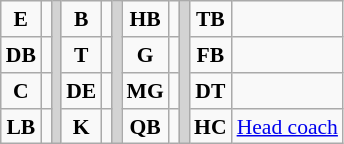<table border=0 cellspacing="0" cellpadding="8">
<tr>
<td></td>
<td cellspacing="2"><br><table class="wikitable" style="font-size:90%;">
<tr>
<td style="text-align:center;"><strong>E</strong></td>
<td style="text-align:left;"></td>
<td rowSpan="4" style="background-color:lightgrey;"></td>
<td style="text-align:center;"><strong>B</strong></td>
<td style="text-align:left;"></td>
<td rowSpan="4" style="background-color:lightgrey;"></td>
<td style="text-align:center;"><strong>HB</strong></td>
<td style="text-align:left;"></td>
<td rowSpan="4" style="background-color:lightgrey;"></td>
<td style="text-align:center;"><strong>TB</strong></td>
<td style="text-align:left;"></td>
</tr>
<tr>
<td style="text-align:center;"><strong>DB</strong></td>
<td style="text-align:left;"></td>
<td style="text-align:center;"><strong>T</strong></td>
<td style="text-align:left;"></td>
<td style="text-align:center;"><strong>G</strong></td>
<td style="text-align:left;"></td>
<td style="text-align:center;"><strong>FB</strong></td>
<td style="text-align:left;"></td>
</tr>
<tr>
<td style="text-align:center;"><strong>C</strong></td>
<td style="text-align:left;"></td>
<td style="text-align:center;"><strong>DE</strong></td>
<td style="text-align:left;"></td>
<td style="text-align:center;"><strong>MG</strong></td>
<td style="text-align:left;"></td>
<td style="text-align:center;"><strong>DT</strong></td>
<td style="text-align:left;"></td>
</tr>
<tr>
<td style="text-align:center;"><strong>LB</strong></td>
<td style="text-align:left;"></td>
<td style="text-align:center;"><strong>K</strong></td>
<td style="text-align:left;"></td>
<td style="text-align:center;"><strong>QB</strong></td>
<td style="text-align:left;"></td>
<td style="text-align:center;"><strong>HC</strong></td>
<td style="text-align:left;"><a href='#'>Head coach</a></td>
</tr>
</table>
</td>
</tr>
</table>
